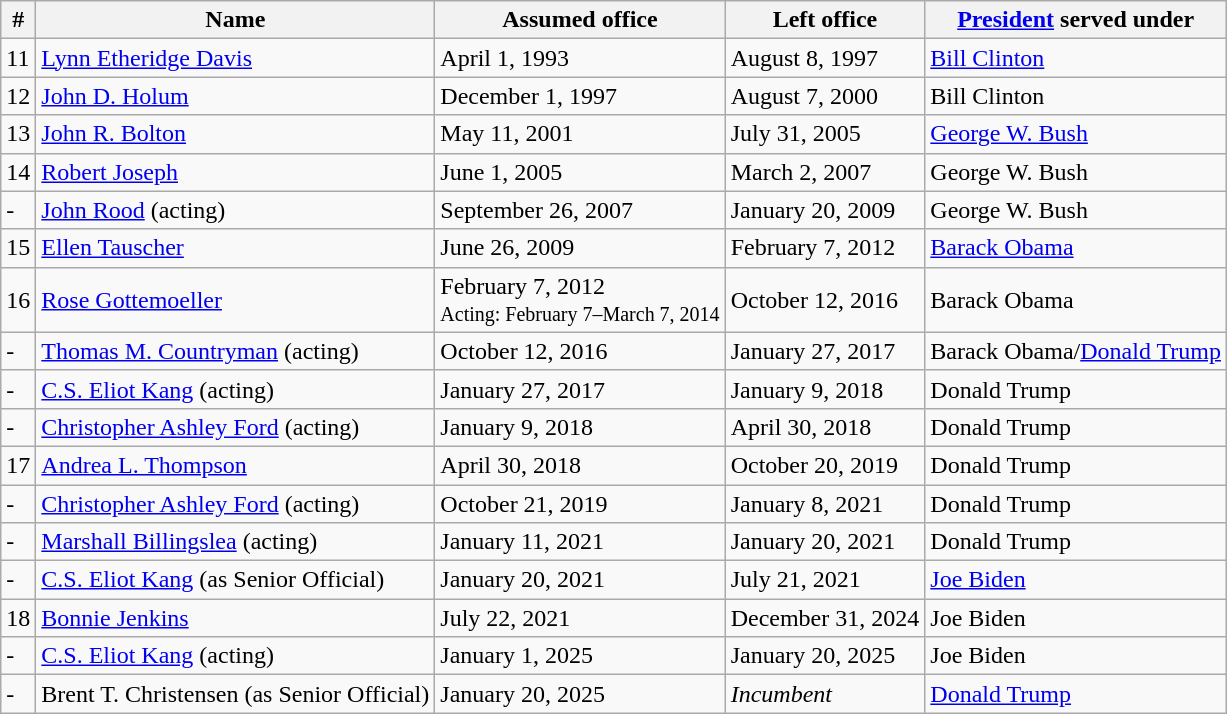<table class="wikitable">
<tr>
<th>#</th>
<th>Name</th>
<th>Assumed office</th>
<th>Left office</th>
<th><a href='#'>President</a> served under</th>
</tr>
<tr>
<td>11</td>
<td><a href='#'>Lynn Etheridge Davis</a></td>
<td>April 1, 1993</td>
<td>August 8, 1997</td>
<td><a href='#'>Bill Clinton</a></td>
</tr>
<tr>
<td>12</td>
<td><a href='#'>John D. Holum</a></td>
<td>December 1, 1997</td>
<td>August 7, 2000</td>
<td>Bill Clinton</td>
</tr>
<tr>
<td>13</td>
<td><a href='#'>John R. Bolton</a></td>
<td>May 11, 2001</td>
<td>July 31, 2005</td>
<td><a href='#'>George W. Bush</a></td>
</tr>
<tr>
<td>14</td>
<td><a href='#'>Robert Joseph</a></td>
<td>June 1, 2005</td>
<td>March 2, 2007</td>
<td>George W. Bush</td>
</tr>
<tr>
<td>-</td>
<td><a href='#'>John Rood</a> (acting)</td>
<td>September 26, 2007</td>
<td>January 20, 2009</td>
<td>George W. Bush</td>
</tr>
<tr>
<td>15</td>
<td><a href='#'>Ellen Tauscher</a></td>
<td>June 26, 2009</td>
<td>February 7, 2012</td>
<td><a href='#'>Barack Obama</a></td>
</tr>
<tr>
<td>16</td>
<td><a href='#'>Rose Gottemoeller</a></td>
<td>February 7, 2012<br><small>Acting: February 7–March 7, 2014</small></td>
<td>October 12, 2016</td>
<td>Barack Obama</td>
</tr>
<tr>
<td>-</td>
<td><a href='#'>Thomas M. Countryman</a> (acting)</td>
<td>October 12, 2016</td>
<td>January 27, 2017</td>
<td>Barack Obama/<a href='#'>Donald Trump</a></td>
</tr>
<tr>
<td>-</td>
<td><a href='#'>C.S. Eliot Kang</a> (acting)</td>
<td>January 27, 2017</td>
<td>January 9, 2018</td>
<td>Donald Trump</td>
</tr>
<tr>
<td>-</td>
<td><a href='#'>Christopher Ashley Ford</a> (acting)</td>
<td>January 9, 2018</td>
<td>April 30, 2018</td>
<td>Donald Trump</td>
</tr>
<tr>
<td>17</td>
<td><a href='#'>Andrea L. Thompson</a></td>
<td>April 30, 2018</td>
<td>October 20, 2019</td>
<td>Donald Trump</td>
</tr>
<tr>
<td>-</td>
<td><a href='#'>Christopher Ashley Ford</a> (acting)</td>
<td>October 21, 2019</td>
<td>January 8, 2021</td>
<td>Donald Trump</td>
</tr>
<tr>
<td>-</td>
<td><a href='#'>Marshall Billingslea</a> (acting)</td>
<td>January 11, 2021</td>
<td>January 20, 2021</td>
<td>Donald Trump</td>
</tr>
<tr>
<td>-</td>
<td><a href='#'>C.S. Eliot Kang</a> (as Senior Official)</td>
<td>January 20, 2021</td>
<td>July 21, 2021</td>
<td><a href='#'>Joe Biden</a></td>
</tr>
<tr>
<td>18</td>
<td><a href='#'>Bonnie Jenkins</a></td>
<td>July 22, 2021</td>
<td>December 31, 2024</td>
<td>Joe Biden</td>
</tr>
<tr>
<td>-</td>
<td><a href='#'>C.S. Eliot Kang</a> (acting)</td>
<td>January 1, 2025</td>
<td>January 20, 2025</td>
<td>Joe Biden</td>
</tr>
<tr>
<td>-</td>
<td>Brent T. Christensen (as Senior Official)</td>
<td>January 20, 2025</td>
<td><em>Incumbent</em></td>
<td><a href='#'>Donald Trump</a></td>
</tr>
</table>
